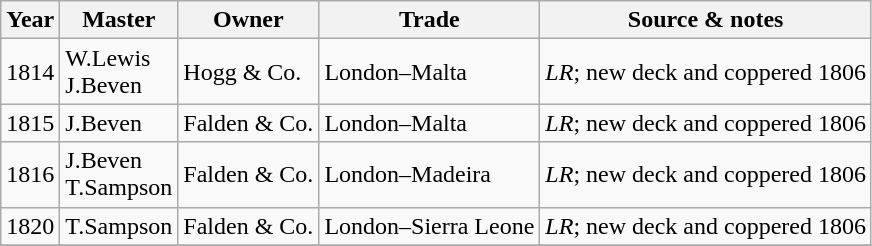<table class=" wikitable">
<tr>
<th>Year</th>
<th>Master</th>
<th>Owner</th>
<th>Trade</th>
<th>Source & notes</th>
</tr>
<tr>
<td>1814</td>
<td>W.Lewis<br>J.Beven</td>
<td>Hogg & Co.</td>
<td>London–Malta</td>
<td><em>LR</em>; new deck and coppered 1806</td>
</tr>
<tr>
<td>1815</td>
<td>J.Beven</td>
<td>Falden & Co.</td>
<td>London–Malta</td>
<td><em>LR</em>; new deck and coppered 1806</td>
</tr>
<tr>
<td>1816</td>
<td>J.Beven<br>T.Sampson</td>
<td>Falden & Co.</td>
<td>London–Madeira</td>
<td><em>LR</em>; new deck and coppered 1806</td>
</tr>
<tr>
<td>1820</td>
<td>T.Sampson</td>
<td>Falden & Co.</td>
<td>London–Sierra Leone</td>
<td><em>LR</em>; new deck and coppered 1806</td>
</tr>
<tr>
</tr>
</table>
